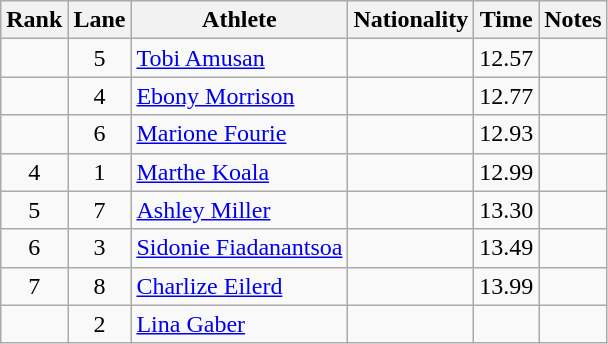<table class="wikitable sortable" style="text-align:center">
<tr>
<th>Rank</th>
<th>Lane</th>
<th>Athlete</th>
<th>Nationality</th>
<th>Time</th>
<th>Notes</th>
</tr>
<tr>
<td></td>
<td>5</td>
<td align="left"><a href='#'>Tobi Amusan</a></td>
<td align=left></td>
<td>12.57</td>
<td></td>
</tr>
<tr>
<td></td>
<td>4</td>
<td align="left"><a href='#'>Ebony Morrison</a></td>
<td align=left></td>
<td>12.77</td>
<td></td>
</tr>
<tr>
<td></td>
<td>6</td>
<td align="left"><a href='#'>Marione Fourie</a></td>
<td align=left></td>
<td>12.93</td>
<td></td>
</tr>
<tr>
<td>4</td>
<td>1</td>
<td align="left"><a href='#'>Marthe Koala</a></td>
<td align=left></td>
<td>12.99</td>
<td></td>
</tr>
<tr>
<td>5</td>
<td>7</td>
<td align="left"><a href='#'>Ashley Miller</a></td>
<td align=left></td>
<td>13.30</td>
<td></td>
</tr>
<tr>
<td>6</td>
<td>3</td>
<td align="left"><a href='#'>Sidonie Fiadanantsoa</a></td>
<td align=left></td>
<td>13.49</td>
<td></td>
</tr>
<tr>
<td>7</td>
<td>8</td>
<td align="left"><a href='#'>Charlize Eilerd</a></td>
<td align=left></td>
<td>13.99</td>
<td></td>
</tr>
<tr>
<td></td>
<td>2</td>
<td align="left"><a href='#'>Lina Gaber</a></td>
<td align=left></td>
<td></td>
<td></td>
</tr>
</table>
